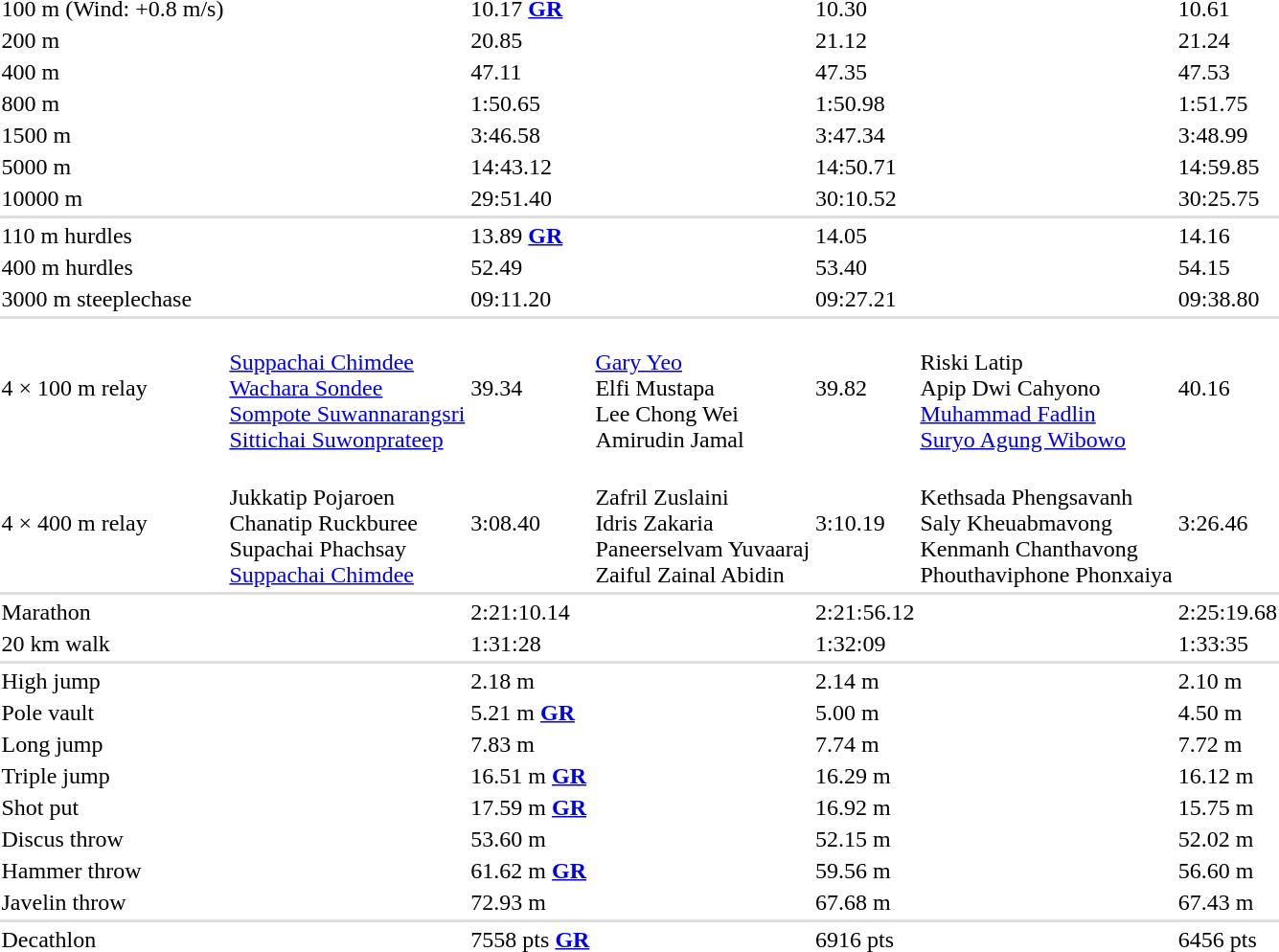<table>
<tr>
<td>100 m (Wind: +0.8 m/s)</td>
<td></td>
<td>10.17 <strong><a href='#'>GR</a></strong></td>
<td></td>
<td>10.30</td>
<td></td>
<td>10.61</td>
</tr>
<tr>
<td>200 m</td>
<td></td>
<td>20.85</td>
<td></td>
<td>21.12</td>
<td></td>
<td>21.24</td>
</tr>
<tr>
<td>400 m</td>
<td></td>
<td>47.11</td>
<td></td>
<td>47.35</td>
<td></td>
<td>47.53</td>
</tr>
<tr>
<td>800 m</td>
<td></td>
<td>1:50.65</td>
<td></td>
<td>1:50.98</td>
<td></td>
<td>1:51.75</td>
</tr>
<tr>
<td>1500 m</td>
<td></td>
<td>3:46.58</td>
<td></td>
<td>3:47.34</td>
<td></td>
<td>3:48.99</td>
</tr>
<tr>
<td>5000 m</td>
<td></td>
<td>14:43.12</td>
<td></td>
<td>14:50.71</td>
<td></td>
<td>14:59.85</td>
</tr>
<tr>
<td>10000 m</td>
<td></td>
<td>29:51.40</td>
<td></td>
<td>30:10.52</td>
<td></td>
<td>30:25.75</td>
</tr>
<tr bgcolor=#dddddd>
<td colspan=7></td>
</tr>
<tr>
<td>110 m hurdles</td>
<td></td>
<td>13.89 <strong><a href='#'>GR</a></strong></td>
<td></td>
<td>14.05</td>
<td></td>
<td>14.16</td>
</tr>
<tr>
<td>400 m hurdles</td>
<td></td>
<td>52.49</td>
<td></td>
<td>53.40</td>
<td></td>
<td>54.15</td>
</tr>
<tr>
<td>3000 m steeplechase</td>
<td></td>
<td>09:11.20</td>
<td></td>
<td>09:27.21</td>
<td></td>
<td>09:38.80</td>
</tr>
<tr bgcolor=#dddddd>
<td colspan=7></td>
</tr>
<tr>
<td>4 × 100 m relay</td>
<td> <br> <a href='#'>Suppachai Chimdee</a> <br> <a href='#'>Wachara Sondee</a> <br> <a href='#'>Sompote Suwannarangsri</a> <br> <a href='#'>Sittichai Suwonprateep</a></td>
<td>39.34</td>
<td> <br> <a href='#'>Gary Yeo</a> <br> Elfi Mustapa <br> Lee Chong Wei <br> Amirudin Jamal</td>
<td>39.82</td>
<td> <br> Riski Latip <br> Apip Dwi Cahyono<br> <a href='#'>Muhammad Fadlin</a> <br> <a href='#'>Suryo Agung Wibowo</a></td>
<td>40.16</td>
</tr>
<tr>
<td>4 × 400 m relay</td>
<td> <br> Jukkatip Pojaroen <br> Chanatip Ruckburee <br> Supachai Phachsay <br> <a href='#'>Suppachai Chimdee</a></td>
<td>3:08.40</td>
<td> <br> Zafril Zuslaini <br> Idris Zakaria <br> Paneerselvam Yuvaaraj <br> Zaiful Zainal Abidin</td>
<td>3:10.19</td>
<td> <br> Kethsada Phengsavanh <br> Saly Kheuabmavong <br> Kenmanh Chanthavong <br> Phouthaviphone Phonxaiya</td>
<td>3:26.46</td>
</tr>
<tr bgcolor=#dddddd>
<td colspan=7></td>
</tr>
<tr>
<td>Marathon</td>
<td></td>
<td>2:21:10.14</td>
<td></td>
<td>2:21:56.12</td>
<td></td>
<td>2:25:19.68</td>
</tr>
<tr>
<td>20 km walk</td>
<td></td>
<td>1:31:28</td>
<td></td>
<td>1:32:09</td>
<td></td>
<td>1:33:35</td>
</tr>
<tr bgcolor=#dddddd>
<td colspan=7></td>
</tr>
<tr>
<td>High jump</td>
<td></td>
<td>2.18 m</td>
<td></td>
<td>2.14 m</td>
<td></td>
<td>2.10 m</td>
</tr>
<tr>
<td>Pole vault</td>
<td></td>
<td>5.21 m <strong><a href='#'>GR</a></strong></td>
<td></td>
<td>5.00 m</td>
<td></td>
<td>4.50 m</td>
</tr>
<tr>
<td>Long jump</td>
<td></td>
<td>7.83 m</td>
<td></td>
<td>7.74 m</td>
<td></td>
<td>7.72 m</td>
</tr>
<tr>
<td>Triple jump</td>
<td></td>
<td>16.51 m <strong><a href='#'>GR</a></strong></td>
<td></td>
<td>16.29 m</td>
<td></td>
<td>16.12 m</td>
</tr>
<tr>
<td>Shot put</td>
<td></td>
<td>17.59 m <strong><a href='#'>GR</a></strong></td>
<td></td>
<td>16.92 m</td>
<td></td>
<td>15.75 m</td>
</tr>
<tr>
<td>Discus throw</td>
<td></td>
<td>53.60 m</td>
<td></td>
<td>52.15 m</td>
<td></td>
<td>52.02 m</td>
</tr>
<tr>
<td>Hammer throw</td>
<td></td>
<td>61.62 m <strong><a href='#'>GR</a></strong></td>
<td></td>
<td>59.56 m</td>
<td></td>
<td>56.60 m</td>
</tr>
<tr>
<td>Javelin throw</td>
<td></td>
<td>72.93 m</td>
<td></td>
<td>67.68 m</td>
<td></td>
<td>67.43 m</td>
</tr>
<tr bgcolor=#dddddd>
<td colspan=7></td>
</tr>
<tr>
<td>Decathlon</td>
<td></td>
<td>7558 pts <strong><a href='#'>GR</a></strong></td>
<td></td>
<td>6916 pts</td>
<td></td>
<td>6456 pts</td>
</tr>
</table>
